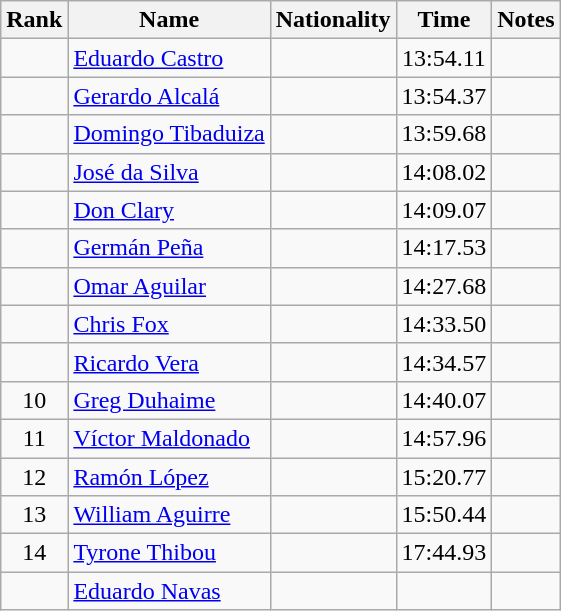<table class="wikitable sortable" style="text-align:center">
<tr>
<th>Rank</th>
<th>Name</th>
<th>Nationality</th>
<th>Time</th>
<th>Notes</th>
</tr>
<tr>
<td></td>
<td align=left><a href='#'>Eduardo Castro</a></td>
<td align=left></td>
<td>13:54.11</td>
<td></td>
</tr>
<tr>
<td></td>
<td align=left><a href='#'>Gerardo Alcalá</a></td>
<td align=left></td>
<td>13:54.37</td>
<td></td>
</tr>
<tr>
<td></td>
<td align=left><a href='#'>Domingo Tibaduiza</a></td>
<td align=left></td>
<td>13:59.68</td>
<td></td>
</tr>
<tr>
<td></td>
<td align=left><a href='#'>José da Silva</a></td>
<td align=left></td>
<td>14:08.02</td>
<td></td>
</tr>
<tr>
<td></td>
<td align=left><a href='#'>Don Clary</a></td>
<td align=left></td>
<td>14:09.07</td>
<td></td>
</tr>
<tr>
<td></td>
<td align=left><a href='#'>Germán Peña</a></td>
<td align=left></td>
<td>14:17.53</td>
<td></td>
</tr>
<tr>
<td></td>
<td align=left><a href='#'>Omar Aguilar</a></td>
<td align=left></td>
<td>14:27.68</td>
<td></td>
</tr>
<tr>
<td></td>
<td align=left><a href='#'>Chris Fox</a></td>
<td align=left></td>
<td>14:33.50</td>
<td></td>
</tr>
<tr>
<td></td>
<td align=left><a href='#'>Ricardo Vera</a></td>
<td align=left></td>
<td>14:34.57</td>
<td></td>
</tr>
<tr>
<td>10</td>
<td align=left><a href='#'>Greg Duhaime</a></td>
<td align=left></td>
<td>14:40.07</td>
<td></td>
</tr>
<tr>
<td>11</td>
<td align=left><a href='#'>Víctor Maldonado</a></td>
<td align=left></td>
<td>14:57.96</td>
<td></td>
</tr>
<tr>
<td>12</td>
<td align=left><a href='#'>Ramón López</a></td>
<td align=left></td>
<td>15:20.77</td>
<td></td>
</tr>
<tr>
<td>13</td>
<td align=left><a href='#'>William Aguirre</a></td>
<td align=left></td>
<td>15:50.44</td>
<td></td>
</tr>
<tr>
<td>14</td>
<td align=left><a href='#'>Tyrone Thibou</a></td>
<td align=left></td>
<td>17:44.93</td>
<td></td>
</tr>
<tr>
<td></td>
<td align=left><a href='#'>Eduardo Navas</a></td>
<td align=left></td>
<td></td>
<td></td>
</tr>
</table>
